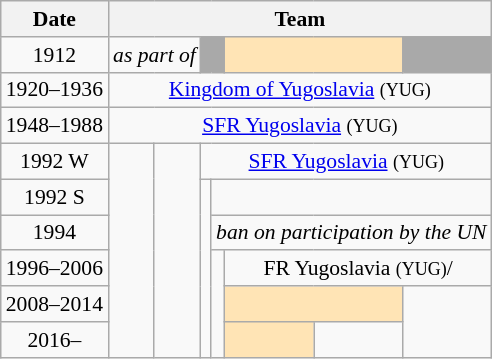<table class="wikitable" style="text-align:center; font-size:90%;">
<tr>
<th>Date</th>
<th colspan=7>Team</th>
</tr>
<tr>
<td>1912</td>
<td colspan=2><em>as part of </em></td>
<td colspan=2 style="background:darkgray"></td>
<td colspan=2 style="background:moccasin"></td>
<td style="background:darkgray"></td>
</tr>
<tr>
<td>1920–1936</td>
<td colspan=7> <a href='#'>Kingdom of Yugoslavia</a> <small>(YUG)</small></td>
</tr>
<tr>
<td>1948–1988</td>
<td colspan=7> <a href='#'>SFR Yugoslavia</a> <small>(YUG)</small></td>
</tr>
<tr>
<td>1992 W</td>
<td rowspan=6></td>
<td rowspan=6></td>
<td colspan=5> <a href='#'>SFR Yugoslavia</a> <small>(YUG)</small></td>
</tr>
<tr>
<td>1992 S</td>
<td rowspan=5></td>
<td colspan=4></td>
</tr>
<tr>
<td>1994</td>
<td colspan=4><em>ban on participation by the UN</em></td>
</tr>
<tr>
<td>1996–2006</td>
<td rowspan=3></td>
<td colspan=3> FR Yugoslavia <small>(YUG)</small>/<br></td>
</tr>
<tr>
<td>2008–2014</td>
<td colspan=2 style="background:moccasin"></td>
<td rowspan=2></td>
</tr>
<tr>
<td>2016–</td>
<td rowspan=1 style="background:moccasin"></td>
<td rowspan=1></td>
</tr>
</table>
